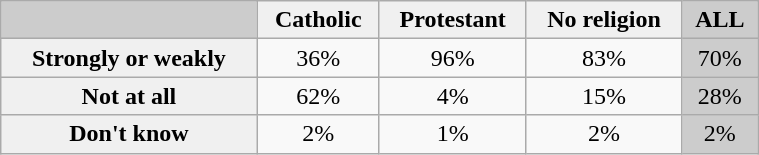<table class="wikitable" style="float:left; border-collapse:collapse; width:40%;" cellspacing="0" cellpadding="3" border="1">
<tr>
<th style="background:#ccc;"></th>
<th style="background:#f0f0f0;">Catholic</th>
<th style="background:#f0f0f0;">Protestant</th>
<th style="background:#f0f0f0;">No religion</th>
<th style="background:#ccc;">ALL</th>
</tr>
<tr>
<th style="background:#f0f0f0;">Strongly or weakly</th>
<td style="text-align:center;">36%</td>
<td style="text-align:center;">96%</td>
<td style="text-align:center;">83%</td>
<td style="text-align:center; background:#ccc;">70%</td>
</tr>
<tr>
<th style="background:#f0f0f0;">Not at all</th>
<td style="text-align:center;">62%</td>
<td style="text-align:center;">4%</td>
<td style="text-align:center;">15%</td>
<td style="text-align:center; background:#ccc;">28%</td>
</tr>
<tr>
<th style="background:#f0f0f0;">Don't know</th>
<td style="text-align:center;">2%</td>
<td style="text-align:center;">1%</td>
<td style="text-align:center;">2%</td>
<td style="text-align:center; background:#ccc;">2%</td>
</tr>
</table>
